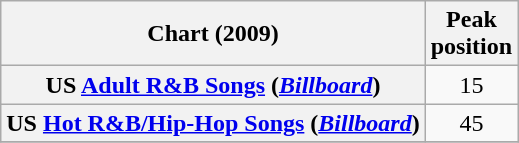<table class="wikitable sortable plainrowheaders" style="text-align:center">
<tr>
<th scope="col">Chart (2009)</th>
<th scope="col">Peak<br>position</th>
</tr>
<tr>
<th scope="row">US <a href='#'>Adult R&B Songs</a> (<em><a href='#'>Billboard</a></em>)</th>
<td>15</td>
</tr>
<tr>
<th scope="row">US <a href='#'>Hot R&B/Hip-Hop Songs</a> (<em><a href='#'>Billboard</a></em>)</th>
<td>45</td>
</tr>
<tr>
</tr>
</table>
